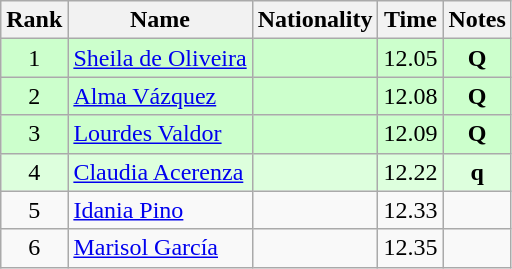<table class="wikitable sortable" style="text-align:center">
<tr>
<th>Rank</th>
<th>Name</th>
<th>Nationality</th>
<th>Time</th>
<th>Notes</th>
</tr>
<tr bgcolor=ccffcc>
<td align=center>1</td>
<td align=left><a href='#'>Sheila de Oliveira</a></td>
<td align=left></td>
<td>12.05</td>
<td><strong>Q</strong></td>
</tr>
<tr bgcolor=ccffcc>
<td align=center>2</td>
<td align=left><a href='#'>Alma Vázquez</a></td>
<td align=left></td>
<td>12.08</td>
<td><strong>Q</strong></td>
</tr>
<tr bgcolor=ccffcc>
<td align=center>3</td>
<td align=left><a href='#'>Lourdes Valdor</a></td>
<td align=left></td>
<td>12.09</td>
<td><strong>Q</strong></td>
</tr>
<tr bgcolor=ddffdd>
<td align=center>4</td>
<td align=left><a href='#'>Claudia Acerenza</a></td>
<td align=left></td>
<td>12.22</td>
<td><strong>q</strong></td>
</tr>
<tr>
<td align=center>5</td>
<td align=left><a href='#'>Idania Pino</a></td>
<td align=left></td>
<td>12.33</td>
<td></td>
</tr>
<tr>
<td align=center>6</td>
<td align=left><a href='#'>Marisol García</a></td>
<td align=left></td>
<td>12.35</td>
<td></td>
</tr>
</table>
